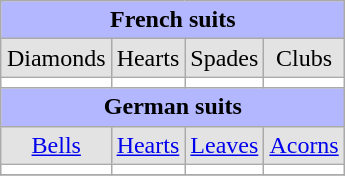<table class="wikitable"  style="float:right; text-align:center">
<tr style ="background:#B3B7FF">
<td colspan="4"><strong>French suits</strong></td>
</tr>
<tr style="background-color: #E3E3E3">
<td>Diamonds</td>
<td>Hearts</td>
<td>Spades</td>
<td>Clubs</td>
</tr>
<tr style="background-color:#FFF">
<td></td>
<td></td>
<td></td>
<td></td>
</tr>
<tr style ="background:#B3B7FF">
<td colspan="4"><strong>German suits</strong></td>
</tr>
<tr style="background: #E3E3E3;">
<td><a href='#'>Bells</a></td>
<td><a href='#'>Hearts</a></td>
<td><a href='#'>Leaves</a></td>
<td><a href='#'>Acorns</a></td>
</tr>
<tr style="background-color:#FFF">
<td></td>
<td></td>
<td></td>
<td></td>
</tr>
<tr style ="background:#B3B7FF">
</tr>
</table>
